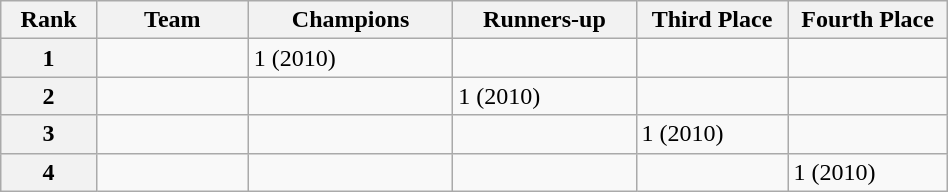<table class="wikitable" width=50%>
<tr>
<th width=3%>Rank</th>
<th width=8%>Team</th>
<th width=8%>Champions</th>
<th width=8%>Runners-up</th>
<th width=8%>Third Place</th>
<th width=8%>Fourth Place</th>
</tr>
<tr>
<th>1</th>
<td></td>
<td>1 (2010)</td>
<td></td>
<td></td>
<td></td>
</tr>
<tr>
<th>2</th>
<td></td>
<td></td>
<td>1 (2010)</td>
<td></td>
<td></td>
</tr>
<tr>
<th>3</th>
<td></td>
<td></td>
<td></td>
<td>1 (2010)</td>
<td></td>
</tr>
<tr>
<th>4</th>
<td></td>
<td></td>
<td></td>
<td></td>
<td>1 (2010)</td>
</tr>
</table>
